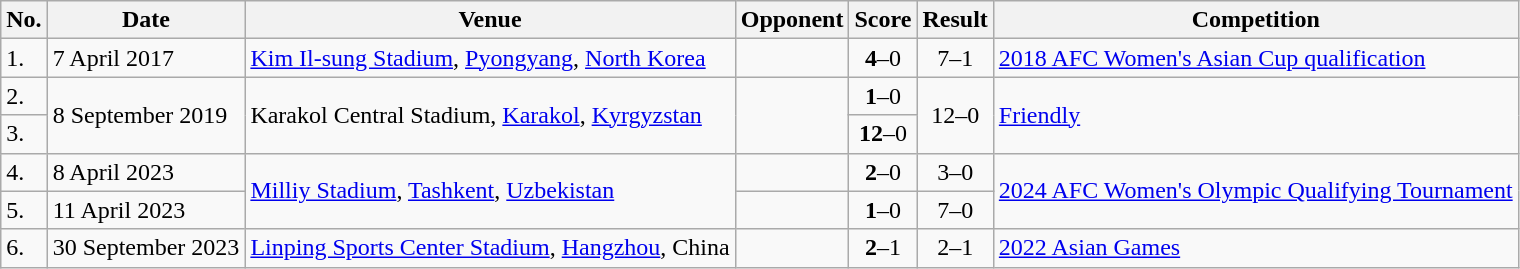<table class="wikitable">
<tr>
<th>No.</th>
<th>Date</th>
<th>Venue</th>
<th>Opponent</th>
<th>Score</th>
<th>Result</th>
<th>Competition</th>
</tr>
<tr>
<td>1.</td>
<td>7 April 2017</td>
<td><a href='#'>Kim Il-sung Stadium</a>, <a href='#'>Pyongyang</a>, <a href='#'>North Korea</a></td>
<td></td>
<td align=center><strong>4</strong>–0</td>
<td align=center>7–1</td>
<td><a href='#'>2018 AFC Women's Asian Cup qualification</a></td>
</tr>
<tr>
<td>2.</td>
<td rowspan=2>8 September 2019</td>
<td rowspan=2>Karakol Central Stadium, <a href='#'>Karakol</a>, <a href='#'>Kyrgyzstan</a></td>
<td rowspan=2></td>
<td align=center><strong>1</strong>–0</td>
<td rowspan=2 align=center>12–0</td>
<td rowspan=2><a href='#'>Friendly</a></td>
</tr>
<tr>
<td>3.</td>
<td align=center><strong>12</strong>–0</td>
</tr>
<tr>
<td>4.</td>
<td>8 April 2023</td>
<td rowspan=2><a href='#'>Milliy Stadium</a>, <a href='#'>Tashkent</a>, <a href='#'>Uzbekistan</a></td>
<td></td>
<td align=center><strong>2</strong>–0</td>
<td align=center>3–0</td>
<td rowspan=2><a href='#'>2024 AFC Women's Olympic Qualifying Tournament</a></td>
</tr>
<tr>
<td>5.</td>
<td>11 April 2023</td>
<td></td>
<td align=center><strong>1</strong>–0</td>
<td align=center>7–0</td>
</tr>
<tr>
<td>6.</td>
<td>30 September 2023</td>
<td><a href='#'>Linping Sports Center Stadium</a>, <a href='#'>Hangzhou</a>, China</td>
<td></td>
<td align=center><strong>2</strong>–1</td>
<td align=center>2–1 </td>
<td><a href='#'>2022 Asian Games</a></td>
</tr>
</table>
